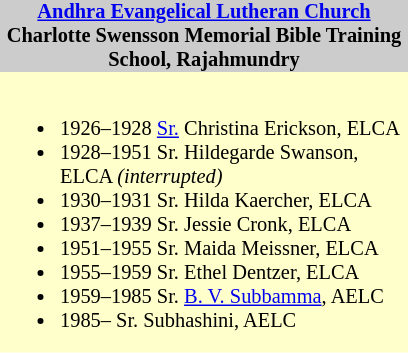<table class="toccolours" style="float: right; margin-left: 1em; font-size: 85%; background:#ffffcc; color:black; width:20em; max-width: 25%;" cellspacing="0" cellpadding="0">
<tr>
<th style="background-color:#cccccc;"><a href='#'>Andhra Evangelical Lutheran Church</a><br>Charlotte Swensson Memorial Bible Training School, Rajahmundry</th>
</tr>
<tr>
<td style="text-align: left;"><br><ul><li>1926–1928 <a href='#'>Sr.</a> Christina Erickson, ELCA</li><li>1928–1951 Sr. Hildegarde Swanson, ELCA <em>(interrupted)</em></li><li>1930–1931 Sr. Hilda Kaercher, ELCA</li><li>1937–1939 Sr. Jessie Cronk, ELCA</li><li>1951–1955 Sr. Maida Meissner, ELCA</li><li>1955–1959 Sr. Ethel Dentzer, ELCA</li><li>1959–1985 Sr. <a href='#'>B. V. Subbamma</a>, AELC</li><li>1985–     Sr. Subhashini, AELC</li></ul></td>
</tr>
</table>
